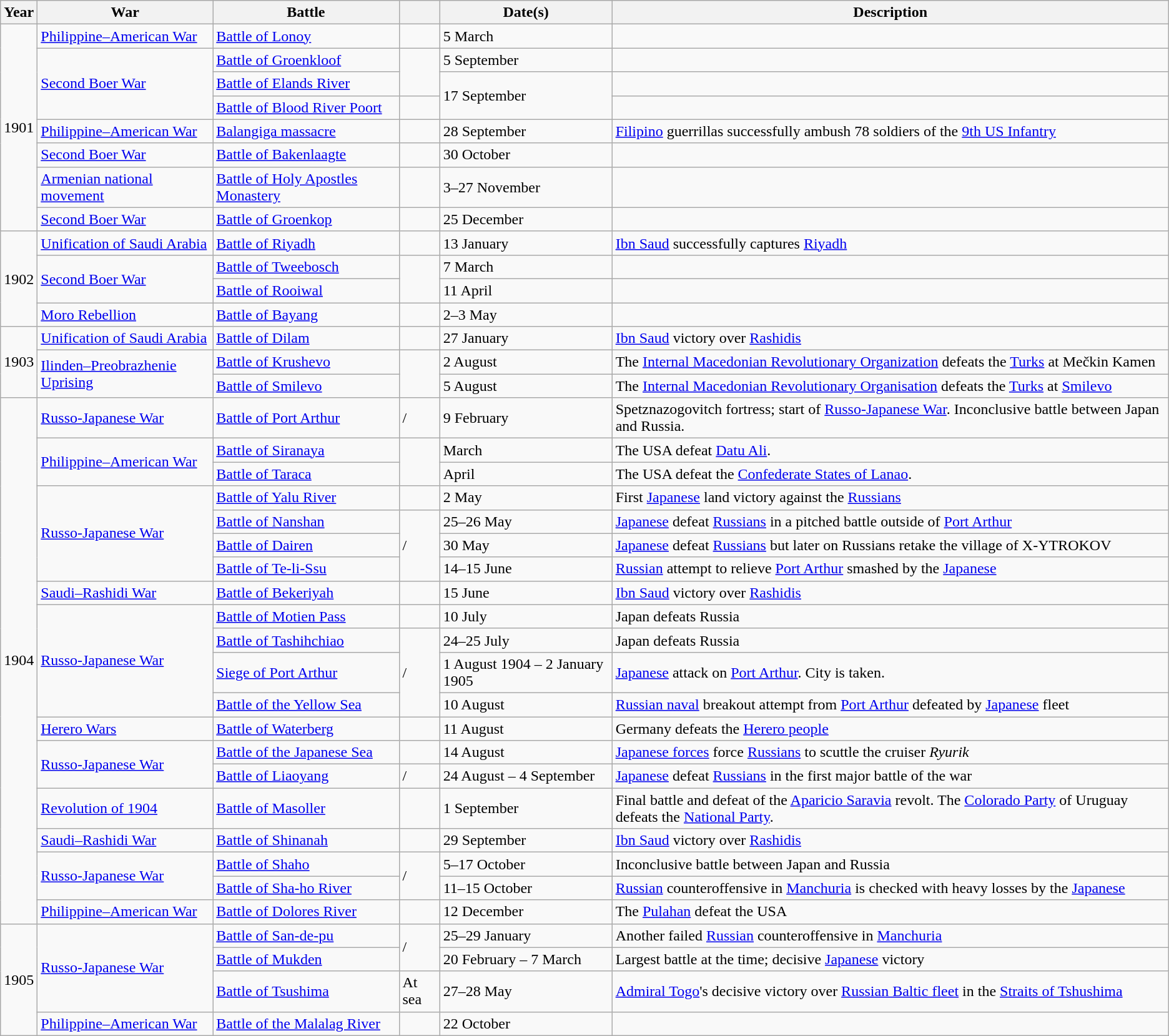<table class="wikitable sortable">
<tr>
<th class="unsortable">Year</th>
<th>War</th>
<th class="unsortable">Battle</th>
<th></th>
<th>Date(s)</th>
<th class="unsortable">Description</th>
</tr>
<tr>
<td rowspan="8">1901</td>
<td><a href='#'>Philippine–American War</a></td>
<td><a href='#'>Battle of Lonoy</a></td>
<td></td>
<td>5 March</td>
<td></td>
</tr>
<tr>
<td rowspan="3"><a href='#'>Second Boer War</a></td>
<td><a href='#'>Battle of Groenkloof</a></td>
<td rowspan="2"></td>
<td>5 September</td>
<td></td>
</tr>
<tr>
<td><a href='#'>Battle of Elands River</a></td>
<td rowspan="2">17 September</td>
<td></td>
</tr>
<tr>
<td><a href='#'>Battle of Blood River Poort</a></td>
<td></td>
</tr>
<tr>
<td><a href='#'>Philippine–American War</a></td>
<td><a href='#'>Balangiga massacre</a></td>
<td></td>
<td>28 September</td>
<td><a href='#'>Filipino</a> guerrillas successfully ambush 78 soldiers of the <a href='#'>9th US Infantry</a></td>
</tr>
<tr>
<td><a href='#'>Second Boer War</a></td>
<td><a href='#'>Battle of Bakenlaagte</a></td>
<td></td>
<td>30 October</td>
<td></td>
</tr>
<tr>
<td><a href='#'>Armenian national movement</a></td>
<td><a href='#'>Battle of Holy Apostles Monastery</a></td>
<td></td>
<td>3–27 November</td>
<td></td>
</tr>
<tr>
<td><a href='#'>Second Boer War</a></td>
<td><a href='#'>Battle of Groenkop</a></td>
<td></td>
<td>25 December</td>
<td></td>
</tr>
<tr>
<td rowspan="4">1902</td>
<td><a href='#'>Unification of Saudi Arabia</a></td>
<td><a href='#'>Battle of Riyadh</a></td>
<td></td>
<td>13 January</td>
<td><a href='#'>Ibn Saud</a> successfully captures <a href='#'>Riyadh</a></td>
</tr>
<tr>
<td rowspan="2"><a href='#'>Second Boer War</a></td>
<td><a href='#'>Battle of Tweebosch</a></td>
<td rowspan="2"></td>
<td>7 March</td>
<td></td>
</tr>
<tr>
<td><a href='#'>Battle of Rooiwal</a></td>
<td>11 April</td>
<td></td>
</tr>
<tr>
<td><a href='#'>Moro Rebellion</a></td>
<td><a href='#'>Battle of Bayang</a></td>
<td></td>
<td>2–3 May</td>
<td></td>
</tr>
<tr>
<td rowspan="3">1903</td>
<td><a href='#'>Unification of Saudi Arabia</a></td>
<td><a href='#'>Battle of Dilam</a></td>
<td></td>
<td>27 January</td>
<td><a href='#'>Ibn Saud</a> victory over <a href='#'>Rashidis</a></td>
</tr>
<tr>
<td rowspan="2"><a href='#'>Ilinden–Preobrazhenie Uprising</a></td>
<td><a href='#'>Battle of Krushevo</a></td>
<td rowspan="2"></td>
<td>2 August</td>
<td>The <a href='#'>Internal Macedonian Revolutionary Organization</a> defeats the <a href='#'>Turks</a> at Mečkin Kamen</td>
</tr>
<tr>
<td><a href='#'>Battle of Smilevo</a></td>
<td>5 August</td>
<td>The <a href='#'>Internal Macedonian Revolutionary Organisation</a> defeats the <a href='#'>Turks</a> at <a href='#'>Smilevo</a></td>
</tr>
<tr>
<td rowspan="20">1904</td>
<td><a href='#'>Russo-Japanese War</a></td>
<td><a href='#'>Battle of Port Arthur</a></td>
<td>/</td>
<td>9 February</td>
<td>Spetznazogovitch fortress; start of <a href='#'>Russo-Japanese War</a>. Inconclusive battle between Japan and Russia.</td>
</tr>
<tr>
<td rowspan="2"><a href='#'>Philippine–American War</a></td>
<td><a href='#'>Battle of Siranaya</a></td>
<td rowspan="2"></td>
<td>March</td>
<td>The USA defeat <a href='#'>Datu Ali</a>.</td>
</tr>
<tr>
<td><a href='#'>Battle of Taraca</a></td>
<td>April</td>
<td>The USA defeat the <a href='#'>Confederate States of Lanao</a>.</td>
</tr>
<tr>
<td rowspan="4"><a href='#'>Russo-Japanese War</a></td>
<td><a href='#'>Battle of Yalu River</a></td>
<td></td>
<td>2 May</td>
<td>First <a href='#'>Japanese</a> land victory against the <a href='#'>Russians</a></td>
</tr>
<tr>
<td><a href='#'>Battle of Nanshan</a></td>
<td rowspan="3">/</td>
<td>25–26 May</td>
<td><a href='#'>Japanese</a> defeat <a href='#'>Russians</a> in a pitched battle outside of <a href='#'>Port Arthur</a></td>
</tr>
<tr>
<td><a href='#'>Battle of Dairen</a></td>
<td>30 May</td>
<td><a href='#'>Japanese</a> defeat <a href='#'>Russians</a> but later on Russians retake the village of X-YTROKOV</td>
</tr>
<tr>
<td><a href='#'>Battle of Te-li-Ssu</a></td>
<td>14–15 June</td>
<td><a href='#'>Russian</a> attempt to relieve <a href='#'>Port Arthur</a> smashed by the <a href='#'>Japanese</a></td>
</tr>
<tr>
<td><a href='#'>Saudi–Rashidi War</a></td>
<td><a href='#'>Battle of Bekeriyah</a></td>
<td></td>
<td>15 June</td>
<td><a href='#'>Ibn Saud</a> victory over <a href='#'>Rashidis</a></td>
</tr>
<tr>
<td rowspan="4"><a href='#'>Russo-Japanese War</a></td>
<td><a href='#'>Battle of Motien Pass</a></td>
<td></td>
<td>10 July</td>
<td>Japan defeats Russia</td>
</tr>
<tr>
<td><a href='#'>Battle of Tashihchiao</a></td>
<td rowspan="3">/</td>
<td>24–25 July</td>
<td>Japan defeats Russia</td>
</tr>
<tr>
<td><a href='#'>Siege of Port Arthur</a></td>
<td>1 August 1904 – 2 January 1905</td>
<td><a href='#'>Japanese</a> attack on <a href='#'>Port Arthur</a>. City is taken.</td>
</tr>
<tr>
<td><a href='#'>Battle of the Yellow Sea</a></td>
<td>10 August</td>
<td><a href='#'>Russian naval</a> breakout attempt from <a href='#'>Port Arthur</a> defeated by <a href='#'>Japanese</a> fleet</td>
</tr>
<tr>
<td><a href='#'>Herero Wars</a></td>
<td><a href='#'>Battle of Waterberg</a></td>
<td></td>
<td>11 August</td>
<td>Germany defeats the <a href='#'>Herero people</a></td>
</tr>
<tr>
<td rowspan="2"><a href='#'>Russo-Japanese War</a></td>
<td><a href='#'>Battle of the Japanese Sea</a></td>
<td></td>
<td>14 August</td>
<td><a href='#'>Japanese forces</a> force <a href='#'>Russians</a> to scuttle the cruiser <em>Ryurik</em></td>
</tr>
<tr>
<td><a href='#'>Battle of Liaoyang</a></td>
<td>/</td>
<td>24 August – 4 September</td>
<td><a href='#'>Japanese</a> defeat <a href='#'>Russians</a> in the first major battle of the war</td>
</tr>
<tr>
<td><a href='#'>Revolution of 1904</a></td>
<td><a href='#'>Battle of Masoller</a></td>
<td></td>
<td>1 September</td>
<td>Final battle and defeat of the <a href='#'>Aparicio Saravia</a> revolt. The <a href='#'>Colorado Party</a> of Uruguay defeats the <a href='#'>National Party</a>.</td>
</tr>
<tr>
<td><a href='#'>Saudi–Rashidi War</a></td>
<td><a href='#'>Battle of Shinanah</a></td>
<td></td>
<td>29 September</td>
<td><a href='#'>Ibn Saud</a> victory over <a href='#'>Rashidis</a></td>
</tr>
<tr>
<td rowspan="2"><a href='#'>Russo-Japanese War</a></td>
<td><a href='#'>Battle of Shaho</a></td>
<td rowspan="2">/</td>
<td>5–17 October</td>
<td>Inconclusive battle between Japan and Russia</td>
</tr>
<tr>
<td><a href='#'>Battle of Sha-ho River</a></td>
<td>11–15 October</td>
<td><a href='#'>Russian</a> counteroffensive in <a href='#'>Manchuria</a> is checked with heavy losses by the <a href='#'>Japanese</a></td>
</tr>
<tr>
<td><a href='#'>Philippine–American War</a></td>
<td><a href='#'>Battle of Dolores River</a></td>
<td></td>
<td>12 December</td>
<td>The <a href='#'>Pulahan</a> defeat the USA</td>
</tr>
<tr>
<td rowspan="4">1905</td>
<td rowspan="3"><a href='#'>Russo-Japanese War</a></td>
<td><a href='#'>Battle of San-de-pu</a></td>
<td rowspan="2">/</td>
<td>25–29 January</td>
<td>Another failed <a href='#'>Russian</a> counteroffensive in <a href='#'>Manchuria</a></td>
</tr>
<tr>
<td><a href='#'>Battle of Mukden</a></td>
<td>20 February – 7 March</td>
<td>Largest battle at the time; decisive <a href='#'>Japanese</a> victory</td>
</tr>
<tr>
<td><a href='#'>Battle of Tsushima</a></td>
<td>At sea</td>
<td>27–28 May</td>
<td><a href='#'>Admiral Togo</a>'s decisive victory over <a href='#'>Russian Baltic fleet</a> in the <a href='#'>Straits of Tshushima</a></td>
</tr>
<tr>
<td><a href='#'>Philippine–American War</a></td>
<td><a href='#'>Battle of the Malalag River</a></td>
<td></td>
<td>22 October</td>
<td></td>
</tr>
</table>
